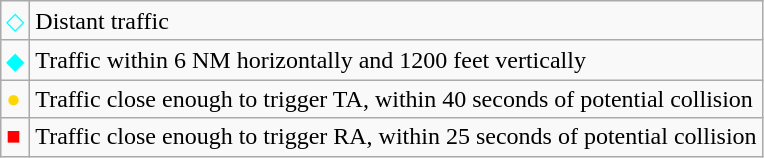<table class="wikitable">
<tr>
<td style="color: aqua">◇</td>
<td>Distant traffic</td>
</tr>
<tr>
<td style="color: aqua">◆</td>
<td>Traffic within 6 NM horizontally and 1200 feet vertically</td>
</tr>
<tr>
<td style="color: gold">●</td>
<td>Traffic close enough to trigger TA, within 40 seconds of potential collision</td>
</tr>
<tr>
<td style="color: red">■</td>
<td>Traffic close enough to trigger RA, within 25 seconds of potential collision</td>
</tr>
</table>
